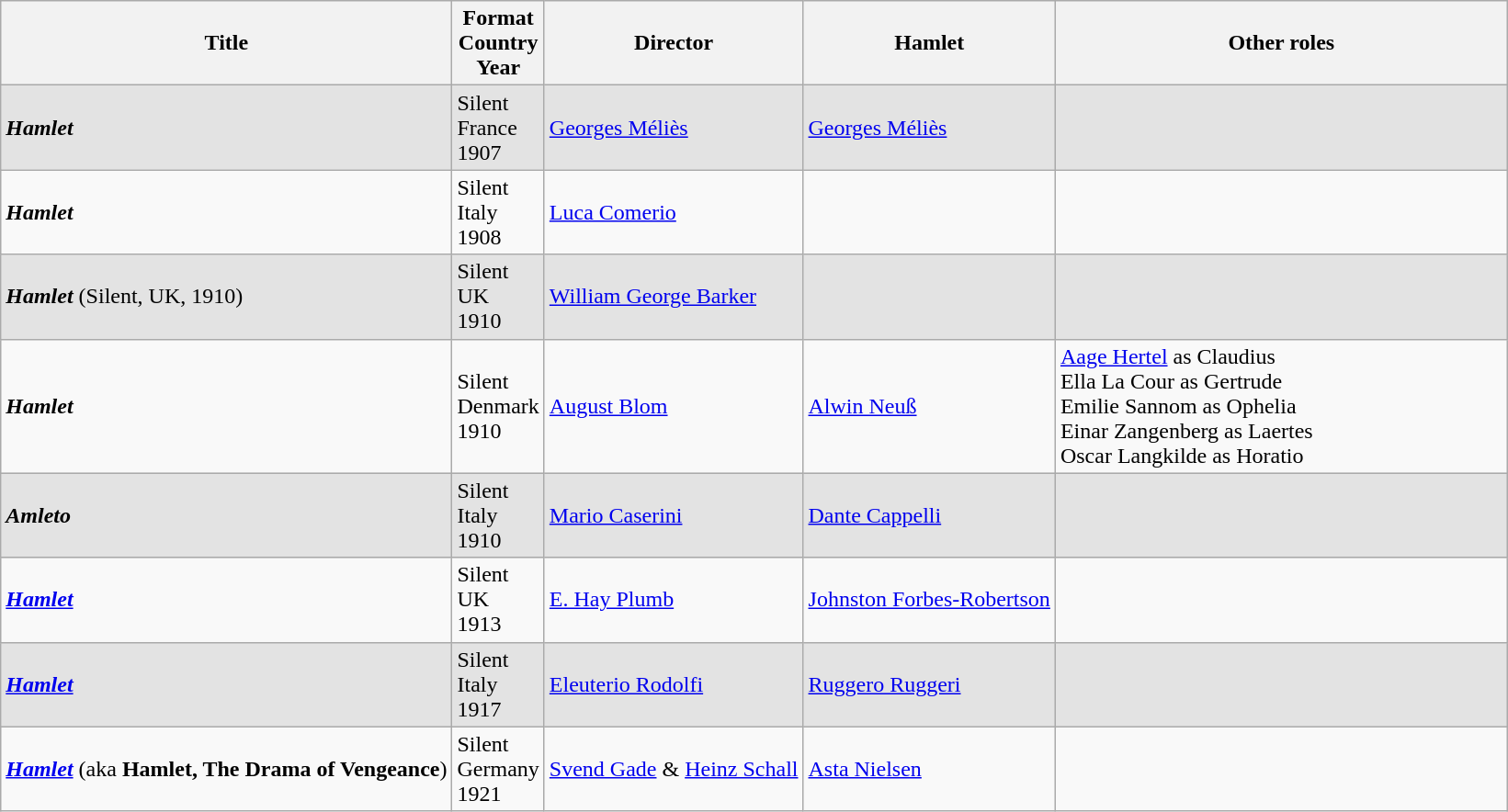<table class="wikitable">
<tr>
<th>Title</th>
<th>Format<br>Country<br>Year</th>
<th>Director</th>
<th>Hamlet</th>
<th width=30%>Other roles</th>
</tr>
<tr bgcolor=#e3e3e3>
<td><strong><em>Hamlet</em></strong></td>
<td>Silent<br>France<br>1907</td>
<td><a href='#'>Georges Méliès</a></td>
<td><a href='#'>Georges Méliès</a></td>
<td></td>
</tr>
<tr>
<td><strong><em>Hamlet</em></strong></td>
<td>Silent<br>Italy<br>1908</td>
<td><a href='#'>Luca Comerio</a></td>
<td></td>
<td></td>
</tr>
<tr bgcolor=#e3e3e3>
<td><strong><em>Hamlet</em></strong> (Silent, UK, 1910)</td>
<td>Silent<br>UK<br>1910</td>
<td><a href='#'>William George Barker</a></td>
<td></td>
<td></td>
</tr>
<tr>
<td><strong><em>Hamlet</em></strong></td>
<td>Silent<br>Denmark<br>1910</td>
<td><a href='#'>August Blom</a></td>
<td><a href='#'>Alwin Neuß</a></td>
<td><a href='#'>Aage Hertel</a> as Claudius<br>Ella La Cour as Gertrude<br>Emilie Sannom as Ophelia<br>Einar Zangenberg as Laertes<br>Oscar Langkilde as Horatio</td>
</tr>
<tr bgcolor=#e3e3e3>
<td><strong><em>Amleto</em></strong></td>
<td>Silent<br>Italy<br>1910</td>
<td><a href='#'>Mario Caserini</a></td>
<td><a href='#'>Dante Cappelli</a></td>
<td></td>
</tr>
<tr>
<td><strong><em><a href='#'>Hamlet</a></em></strong></td>
<td>Silent<br>UK<br>1913</td>
<td><a href='#'>E. Hay Plumb</a></td>
<td><a href='#'>Johnston Forbes-Robertson</a></td>
<td></td>
</tr>
<tr bgcolor=#e3e3e3>
<td><strong><em><a href='#'>Hamlet</a></em></strong></td>
<td>Silent<br>Italy<br>1917</td>
<td><a href='#'>Eleuterio Rodolfi</a></td>
<td><a href='#'>Ruggero Ruggeri</a></td>
<td></td>
</tr>
<tr>
<td><strong><em><a href='#'>Hamlet</a></em></strong> (aka <strong>Hamlet, The Drama of Vengeance</strong>)</td>
<td>Silent<br>Germany<br>1921</td>
<td><a href='#'>Svend Gade</a> & <a href='#'>Heinz Schall</a></td>
<td><a href='#'>Asta Nielsen</a></td>
<td></td>
</tr>
</table>
